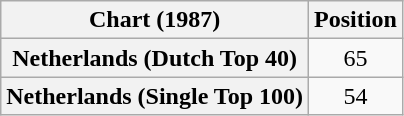<table class="wikitable plainrowheaders" style="text-align:center">
<tr>
<th scope="col">Chart (1987)</th>
<th scope="col">Position</th>
</tr>
<tr>
<th scope="row">Netherlands (Dutch Top 40)</th>
<td>65</td>
</tr>
<tr>
<th scope="row">Netherlands (Single Top 100)</th>
<td>54</td>
</tr>
</table>
